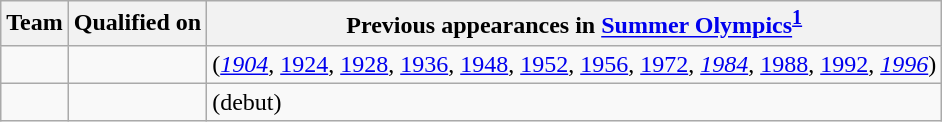<table class="wikitable sortable">
<tr>
<th>Team</th>
<th>Qualified on</th>
<th data-sort-type="number">Previous appearances in <a href='#'>Summer Olympics</a><sup><strong><a href='#'>1</a></strong></sup></th>
</tr>
<tr>
<td></td>
<td></td>
<td> (<em><a href='#'>1904</a></em>, <a href='#'>1924</a>, <a href='#'>1928</a>, <a href='#'>1936</a>, <a href='#'>1948</a>, <a href='#'>1952</a>, <a href='#'>1956</a>, <a href='#'>1972</a>, <em><a href='#'>1984</a></em>, <a href='#'>1988</a>, <a href='#'>1992</a>, <em><a href='#'>1996</a></em>)</td>
</tr>
<tr>
<td></td>
<td></td>
<td> (debut)</td>
</tr>
</table>
